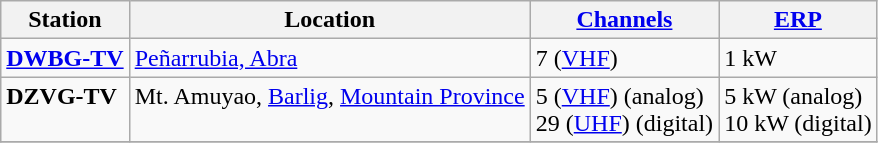<table class="wikitable">
<tr>
<th>Station</th>
<th>Location</th>
<th><a href='#'>Channels</a></th>
<th><a href='#'>ERP</a></th>
</tr>
<tr style="vertical-align: top; text-align: left;">
<td><strong><a href='#'>DWBG-TV</a></strong></td>
<td><a href='#'>Peñarrubia, Abra</a></td>
<td>7 (<a href='#'>VHF</a>)</td>
<td>1 kW</td>
</tr>
<tr style="vertical-align: top; text-align: left;">
<td><strong>DZVG-TV</strong></td>
<td>Mt. Amuyao, <a href='#'>Barlig</a>, <a href='#'>Mountain Province</a></td>
<td>5 (<a href='#'>VHF</a>) (analog) <br>29 (<a href='#'>UHF</a>) (digital)</td>
<td>5 kW (analog) <br> 10 kW (digital)</td>
</tr>
<tr style="vertical-align: top; text-align: left;">
</tr>
</table>
